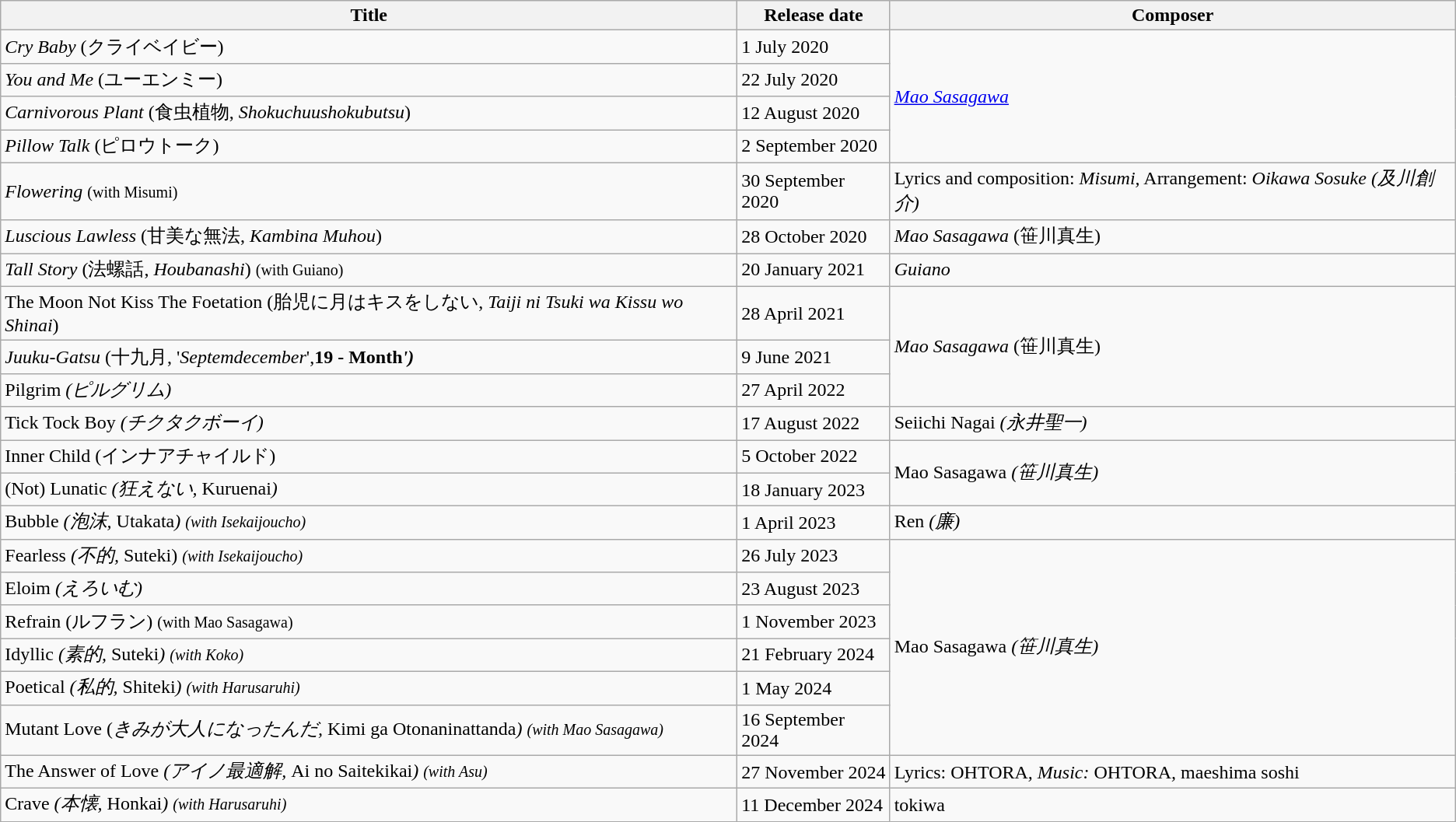<table class="wikitable plainrowheaders">
<tr>
<th scope="col">Title</th>
<th scope="col">Release date</th>
<th scope="col">Composer</th>
</tr>
<tr>
<td><em>Cry Baby</em> (クライベイビー)</td>
<td>1 July 2020</td>
<td rowspan="4"><em><a href='#'>Mao Sasagawa</a></em></td>
</tr>
<tr>
<td><em>You and Me</em> (ユーエンミー)</td>
<td>22 July 2020</td>
</tr>
<tr>
<td><em>Carnivorous Plant</em> (食虫植物, <em>Shokuchuushokubutsu</em>)</td>
<td>12 August 2020</td>
</tr>
<tr>
<td><em>Pillow Talk</em> (ピロウトーク)</td>
<td>2 September 2020</td>
</tr>
<tr>
<td><em>Flowering</em> <small>(with Misumi)</small></td>
<td>30 September 2020</td>
<td>Lyrics and composition: <em>Misumi,</em> Arrangement: <em>Oikawa Sosuke</em> <em>(及川創介)</em></td>
</tr>
<tr>
<td><em>Luscious Lawless</em> (甘美な無法, <em>Kambina Muhou</em>)</td>
<td>28 October 2020</td>
<td><em>Mao Sasagawa</em> (笹川真生)</td>
</tr>
<tr>
<td><em>Tall Story</em> (法螺話, <em>Houbanashi</em>) <small>(with Guiano)</small></td>
<td>20 January 2021</td>
<td><em>Guiano</em></td>
</tr>
<tr>
<td>The Moon Not Kiss The Foetation (胎児に月はキスをしない, <em>Taiji ni Tsuki wa Kissu wo Shinai</em>)</td>
<td>28 April 2021</td>
<td rowspan="3"><em>Mao Sasagawa</em> (笹川真生)</td>
</tr>
<tr>
<td><em>Juuku-Gatsu</em> (十九月, '<em>Septemdecember</em>',<strong>19 - Month<em>')</td>
<td>9 June 2021</td>
</tr>
<tr>
<td></em>Pilgrim<em> (ピルグリム)</td>
<td>27 April 2022</td>
</tr>
<tr>
<td></em>Tick Tock Boy<em> (チクタクボーイ)</td>
<td>17 August 2022</td>
<td></em>Seiichi Nagai<em> (永井聖一)</td>
</tr>
<tr>
<td>Inner Child (インナアチャイルド)</td>
<td>5 October 2022</td>
<td rowspan="2"></em>Mao Sasagawa<em> (笹川真生)</td>
</tr>
<tr>
<td></em>(Not) Lunatic<em> (狂えない, </em>Kuruenai<em>)</td>
<td>18 January 2023</td>
</tr>
<tr>
<td></em>Bubble<em> (泡沫, </em>Utakata<em>) <small>(with Isekaijoucho)</small></td>
<td>1 April 2023</td>
<td></em>Ren<em> (廉)</td>
</tr>
<tr>
<td></em>Fearless<em> (不的, </em>Suteki)<em> <small>(with Isekaijoucho)</small></td>
<td>26 July 2023</td>
<td rowspan="6"></em>Mao Sasagawa<em> (笹川真生)</td>
</tr>
<tr>
<td></em>Eloim<em> (えろいむ)</td>
<td>23 August 2023</td>
</tr>
<tr>
<td>Refrain (ルフラン) <small>(with Mao Sasagawa)</small></td>
<td>1 November 2023</td>
</tr>
<tr>
<td></em>Idyllic<em> (素的, </em>Suteki<em>) <small>(with Koko)</small></td>
<td>21 February 2024</td>
</tr>
<tr>
<td></em>Poetical<em> (私的, </em>Shiteki<em>) <small>(with Harusaruhi)</small></td>
<td>1 May 2024</td>
</tr>
<tr>
<td></em>Mutant Love (<em>きみが大人になったんだ, </em>Kimi ga Otonaninattanda<em>) <small>(with Mao Sasagawa)</small></td>
<td>16 September 2024</td>
</tr>
<tr>
<td></em>The Answer of Love<em> (アイノ最適解, </em>Ai no Saitekikai<em>) <small>(with Asu)</small></td>
<td>27 November 2024</td>
<td>Lyrics: </em>OHTORA<em>, Music: </em>OHTORA<em>, </em>maeshima soshi<em></td>
</tr>
<tr>
<td></em>Crave<em> (本懐, </em>Honkai<em>) <small>(with Harusaruhi)</small></td>
<td>11 December 2024</td>
<td></em>tokiwa<em></td>
</tr>
</table>
